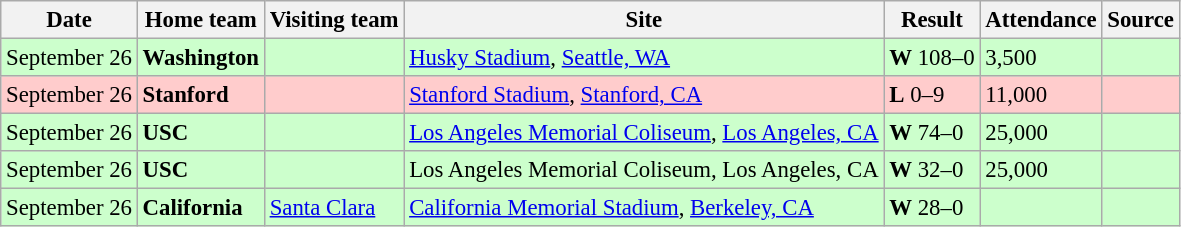<table class="wikitable" style="font-size:95%;">
<tr>
<th>Date</th>
<th>Home team</th>
<th>Visiting team</th>
<th>Site</th>
<th>Result</th>
<th>Attendance</th>
<th class="unsortable">Source</th>
</tr>
<tr bgcolor=ccffcc>
<td>September 26</td>
<td><strong>Washington</strong></td>
<td></td>
<td><a href='#'>Husky Stadium</a>, <a href='#'>Seattle, WA</a></td>
<td><strong>W</strong> 108–0</td>
<td>3,500</td>
<td></td>
</tr>
<tr bgcolor=#ffcccc>
<td>September 26</td>
<td><strong>Stanford</strong></td>
<td></td>
<td><a href='#'>Stanford Stadium</a>, <a href='#'>Stanford, CA</a></td>
<td><strong>L</strong> 0–9</td>
<td>11,000</td>
<td></td>
</tr>
<tr bgcolor=ccffcc>
<td>September 26</td>
<td><strong>USC</strong></td>
<td></td>
<td><a href='#'>Los Angeles Memorial Coliseum</a>, <a href='#'>Los Angeles, CA</a></td>
<td><strong>W</strong> 74–0</td>
<td>25,000</td>
<td></td>
</tr>
<tr bgcolor=ccffcc>
<td>September 26</td>
<td><strong>USC</strong></td>
<td></td>
<td>Los Angeles Memorial Coliseum, Los Angeles, CA</td>
<td><strong>W</strong> 32–0</td>
<td>25,000</td>
<td></td>
</tr>
<tr bgcolor=ccffcc>
<td>September 26</td>
<td><strong>California</strong></td>
<td><a href='#'>Santa Clara</a></td>
<td><a href='#'>California Memorial Stadium</a>, <a href='#'>Berkeley, CA</a></td>
<td><strong>W</strong> 28–0</td>
<td></td>
<td></td>
</tr>
</table>
